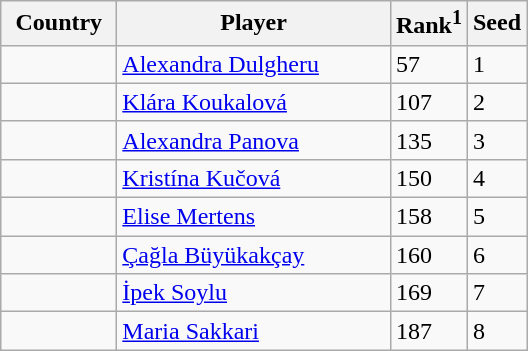<table class="sortable wikitable">
<tr>
<th width="70">Country</th>
<th width="175">Player</th>
<th>Rank<sup>1</sup></th>
<th>Seed</th>
</tr>
<tr>
<td></td>
<td><a href='#'>Alexandra Dulgheru</a></td>
<td>57</td>
<td>1</td>
</tr>
<tr>
<td></td>
<td><a href='#'>Klára Koukalová</a></td>
<td>107</td>
<td>2</td>
</tr>
<tr>
<td></td>
<td><a href='#'>Alexandra Panova</a></td>
<td>135</td>
<td>3</td>
</tr>
<tr>
<td></td>
<td><a href='#'>Kristína Kučová</a></td>
<td>150</td>
<td>4</td>
</tr>
<tr>
<td></td>
<td><a href='#'>Elise Mertens</a></td>
<td>158</td>
<td>5</td>
</tr>
<tr>
<td></td>
<td><a href='#'>Çağla Büyükakçay</a></td>
<td>160</td>
<td>6</td>
</tr>
<tr>
<td></td>
<td><a href='#'>İpek Soylu</a></td>
<td>169</td>
<td>7</td>
</tr>
<tr>
<td></td>
<td><a href='#'>Maria Sakkari</a></td>
<td>187</td>
<td>8</td>
</tr>
</table>
